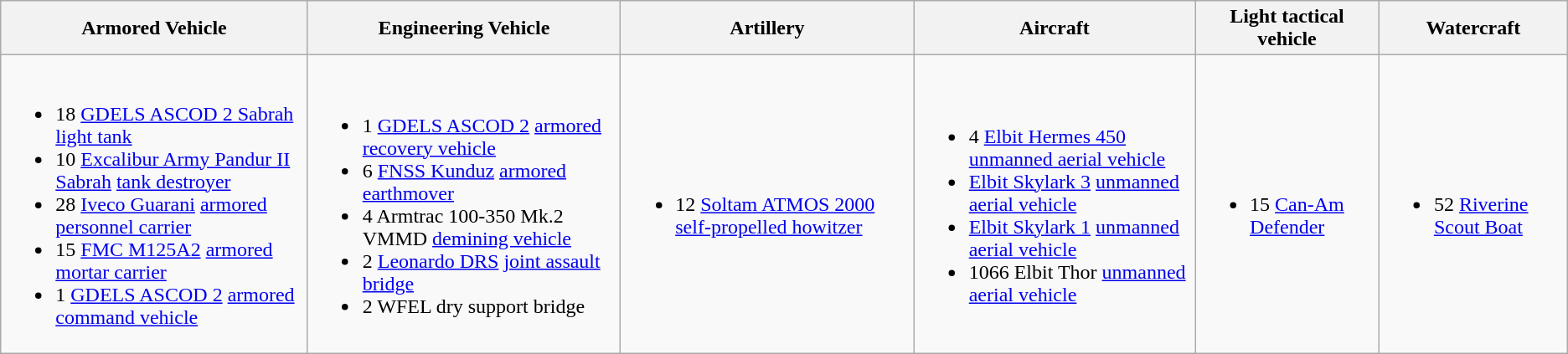<table class="wikitable">
<tr>
<th>Armored Vehicle</th>
<th>Engineering Vehicle</th>
<th>Artillery</th>
<th>Aircraft</th>
<th>Light tactical vehicle</th>
<th>Watercraft</th>
</tr>
<tr>
<td><br><ul><li>18 <a href='#'>GDELS ASCOD 2 Sabrah</a> <a href='#'>light tank</a></li><li>10 <a href='#'>Excalibur Army Pandur II Sabrah</a> <a href='#'>tank destroyer</a></li><li>28 <a href='#'>Iveco Guarani</a> <a href='#'>armored personnel carrier</a></li><li>15 <a href='#'>FMC M125A2</a> <a href='#'>armored mortar carrier</a></li><li>1 <a href='#'>GDELS ASCOD 2</a> <a href='#'>armored command vehicle</a></li></ul></td>
<td><br><ul><li>1 <a href='#'>GDELS ASCOD 2</a> <a href='#'>armored recovery vehicle</a></li><li>6 <a href='#'>FNSS Kunduz</a> <a href='#'>armored earthmover</a></li><li>4 Armtrac 100-350 Mk.2 VMMD <a href='#'>demining vehicle</a></li><li>2 <a href='#'>Leonardo DRS</a> <a href='#'>joint assault bridge</a></li><li>2 WFEL dry support bridge</li></ul></td>
<td><br><ul><li>12 <a href='#'>Soltam ATMOS 2000</a> <a href='#'>self-propelled howitzer</a></li></ul></td>
<td><br><ul><li>4 <a href='#'>Elbit Hermes 450</a> <a href='#'>unmanned aerial vehicle</a></li><li><a href='#'>Elbit Skylark 3</a> <a href='#'>unmanned aerial vehicle</a></li><li><a href='#'>Elbit Skylark 1</a> <a href='#'>unmanned aerial vehicle</a></li><li>1066 Elbit Thor <a href='#'>unmanned aerial vehicle</a></li></ul></td>
<td><br><ul><li>15 <a href='#'>Can-Am Defender</a></li></ul></td>
<td><br><ul><li>52 <a href='#'>Riverine Scout Boat</a></li></ul></td>
</tr>
</table>
